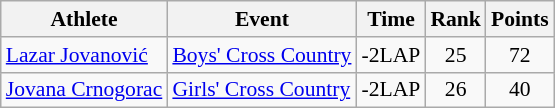<table class="wikitable" border="1" style="font-size:90%">
<tr>
<th>Athlete</th>
<th>Event</th>
<th>Time</th>
<th>Rank</th>
<th>Points</th>
</tr>
<tr>
<td><a href='#'>Lazar Jovanović</a></td>
<td><a href='#'>Boys' Cross Country</a></td>
<td align=center>-2LAP</td>
<td align=center>25</td>
<td align=center>72</td>
</tr>
<tr>
<td><a href='#'>Jovana Crnogorac</a></td>
<td><a href='#'>Girls' Cross Country</a></td>
<td align=center>-2LAP</td>
<td align=center>26</td>
<td align=center>40</td>
</tr>
</table>
